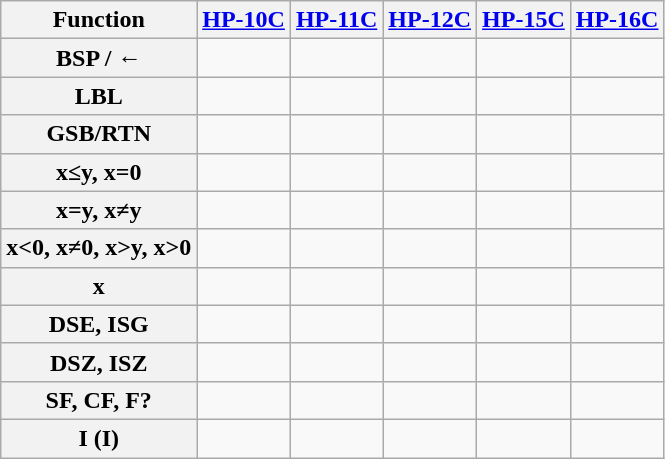<table class="wikitable">
<tr>
<th>Function</th>
<th><a href='#'>HP-10C</a></th>
<th><a href='#'>HP-11C</a></th>
<th><a href='#'>HP-12C</a></th>
<th><a href='#'>HP-15C</a></th>
<th><a href='#'>HP-16C</a></th>
</tr>
<tr>
<th>BSP / ← </th>
<td></td>
<td></td>
<td></td>
<td></td>
<td></td>
</tr>
<tr>
<th>LBL</th>
<td></td>
<td></td>
<td></td>
<td></td>
<td></td>
</tr>
<tr>
<th>GSB/RTN</th>
<td></td>
<td></td>
<td></td>
<td></td>
<td></td>
</tr>
<tr>
<th>x≤y, x=0</th>
<td></td>
<td></td>
<td></td>
<td></td>
<td></td>
</tr>
<tr>
<th>x=y, x≠y</th>
<td></td>
<td></td>
<td></td>
<td> </td>
<td></td>
</tr>
<tr>
<th>x<0, x≠0, x>y, x>0</th>
<td></td>
<td></td>
<td></td>
<td> </td>
<td></td>
</tr>
<tr>
<th>x<y, x≤0, x≥y, x≥0</th>
<td></td>
<td></td>
<td></td>
<td> </td>
<td></td>
</tr>
<tr>
<th>DSE, ISG</th>
<td></td>
<td></td>
<td></td>
<td></td>
<td></td>
</tr>
<tr>
<th>DSZ, ISZ</th>
<td></td>
<td></td>
<td></td>
<td></td>
<td></td>
</tr>
<tr>
<th>SF, CF, F?</th>
<td></td>
<td></td>
<td></td>
<td></td>
<td></td>
</tr>
<tr>
<th>I (I)</th>
<td></td>
<td></td>
<td></td>
<td></td>
<td></td>
</tr>
</table>
